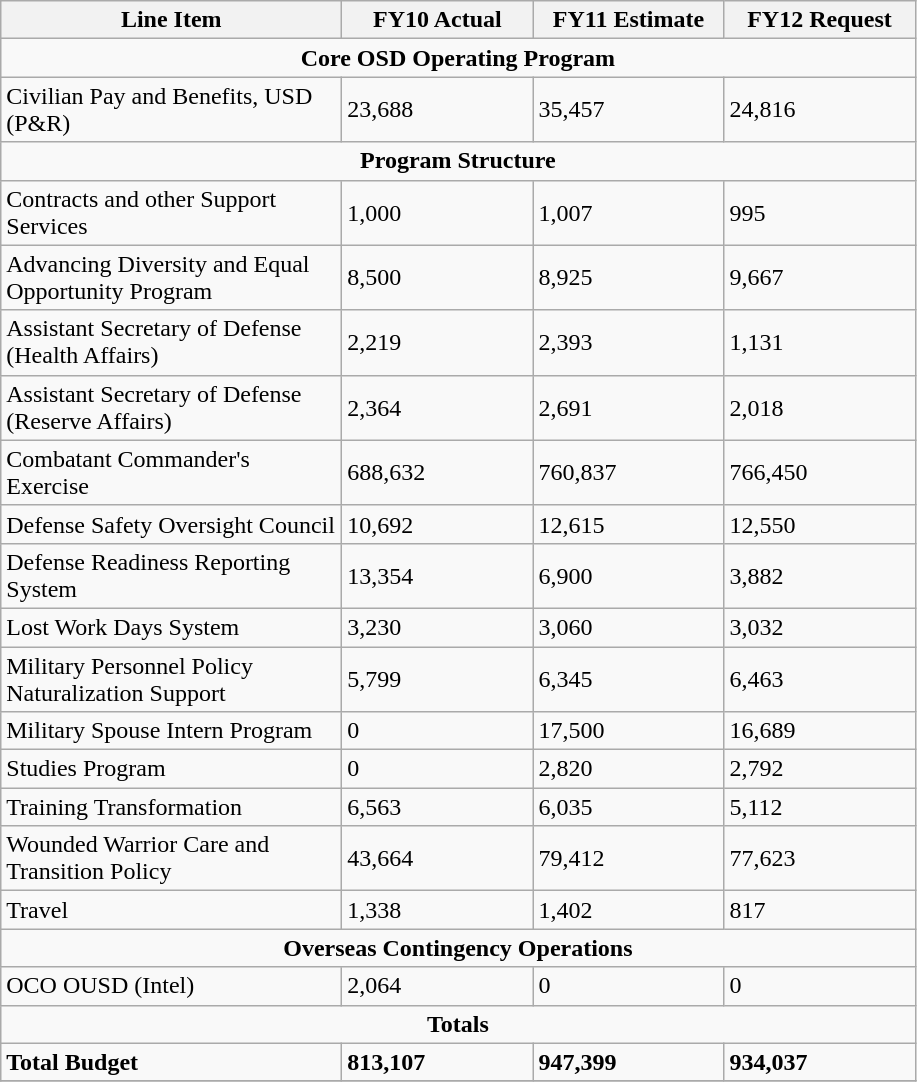<table class="wikitable">
<tr>
<th scope="col" width="220">Line Item</th>
<th scope="col" width="120">FY10 Actual</th>
<th scope ="col" width="120">FY11 Estimate</th>
<th scope="col" width="120">FY12 Request</th>
</tr>
<tr>
<td colspan="4" align="center"><strong>Core OSD Operating Program</strong></td>
</tr>
<tr>
<td>Civilian Pay and Benefits, USD (P&R)</td>
<td>23,688</td>
<td>35,457</td>
<td>24,816</td>
</tr>
<tr>
<td colspan="4" align="center"><strong>Program Structure</strong></td>
</tr>
<tr>
<td>Contracts and other Support Services</td>
<td>1,000</td>
<td>1,007</td>
<td>995</td>
</tr>
<tr>
<td>Advancing Diversity and Equal Opportunity Program</td>
<td>8,500</td>
<td>8,925</td>
<td>9,667</td>
</tr>
<tr>
<td>Assistant Secretary of Defense (Health Affairs)</td>
<td>2,219</td>
<td>2,393</td>
<td>1,131</td>
</tr>
<tr>
<td>Assistant Secretary of Defense (Reserve Affairs)</td>
<td>2,364</td>
<td>2,691</td>
<td>2,018</td>
</tr>
<tr>
<td>Combatant Commander's Exercise</td>
<td>688,632</td>
<td>760,837</td>
<td>766,450</td>
</tr>
<tr>
<td>Defense Safety Oversight Council</td>
<td>10,692</td>
<td>12,615</td>
<td>12,550</td>
</tr>
<tr>
<td>Defense Readiness Reporting System</td>
<td>13,354</td>
<td>6,900</td>
<td>3,882</td>
</tr>
<tr>
<td>Lost Work Days System</td>
<td>3,230</td>
<td>3,060</td>
<td>3,032</td>
</tr>
<tr>
<td>Military Personnel Policy Naturalization Support</td>
<td>5,799</td>
<td>6,345</td>
<td>6,463</td>
</tr>
<tr>
<td>Military Spouse Intern Program</td>
<td>0</td>
<td>17,500</td>
<td>16,689</td>
</tr>
<tr>
<td>Studies Program</td>
<td>0</td>
<td>2,820</td>
<td>2,792</td>
</tr>
<tr>
<td>Training Transformation</td>
<td>6,563</td>
<td>6,035</td>
<td>5,112</td>
</tr>
<tr>
<td>Wounded Warrior Care and Transition Policy</td>
<td>43,664</td>
<td>79,412</td>
<td>77,623</td>
</tr>
<tr>
<td>Travel</td>
<td>1,338</td>
<td>1,402</td>
<td>817</td>
</tr>
<tr>
<td colspan="4" align="center"><strong>Overseas Contingency Operations</strong></td>
</tr>
<tr>
<td>OCO OUSD (Intel)</td>
<td>2,064</td>
<td>0</td>
<td>0</td>
</tr>
<tr>
<td colspan="4" align="center"><strong>Totals</strong></td>
</tr>
<tr>
<td><strong>Total Budget</strong></td>
<td><strong>813,107</strong></td>
<td><strong>947,399</strong></td>
<td><strong>934,037</strong></td>
</tr>
<tr>
</tr>
</table>
